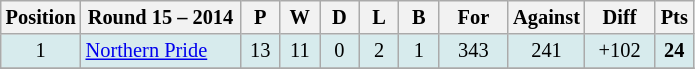<table class="wikitable" style="text-align:center; font-size:85%;">
<tr>
<th width=40 abbr="Position">Position</th>
<th width=100>Round 15 – 2014</th>
<th width=20 abbr="Played">P</th>
<th width=20 abbr="Won">W</th>
<th width=20 abbr="Drawn">D</th>
<th width=20 abbr="Lost">L</th>
<th width=20 abbr="Bye">B</th>
<th width=40 abbr="Points for">For</th>
<th width=40 abbr="Points against">Against</th>
<th width=40 abbr="Points difference">Diff</th>
<th width=20 abbr="Points">Pts</th>
</tr>
<tr style="background: #d7ebed;">
<td>1</td>
<td style="text-align:left;"> <a href='#'>Northern Pride</a></td>
<td>13</td>
<td>11</td>
<td>0</td>
<td>2</td>
<td>1</td>
<td>343</td>
<td>241</td>
<td>+102</td>
<td><strong>24</strong></td>
</tr>
<tr>
</tr>
</table>
